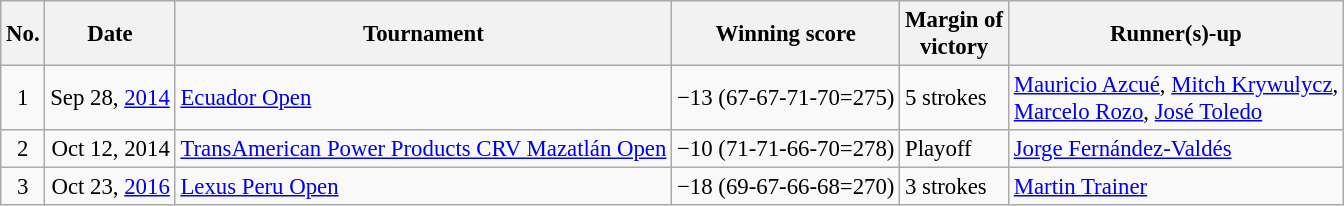<table class="wikitable" style="font-size:95%;">
<tr>
<th>No.</th>
<th>Date</th>
<th>Tournament</th>
<th>Winning score</th>
<th>Margin of<br>victory</th>
<th>Runner(s)-up</th>
</tr>
<tr>
<td align=center>1</td>
<td align=right>Sep 28, <a href='#'>2014</a></td>
<td><a href='#'>Ecuador Open</a></td>
<td>−13 (67-67-71-70=275)</td>
<td>5 strokes</td>
<td> <a href='#'>Mauricio Azcué</a>,  <a href='#'>Mitch Krywulycz</a>,<br> <a href='#'>Marcelo Rozo</a>,  <a href='#'>José Toledo</a></td>
</tr>
<tr>
<td align=center>2</td>
<td align=right>Oct 12, 2014</td>
<td><a href='#'>TransAmerican Power Products CRV Mazatlán Open</a></td>
<td>−10 (71-71-66-70=278)</td>
<td>Playoff</td>
<td> <a href='#'>Jorge Fernández-Valdés</a></td>
</tr>
<tr>
<td align=center>3</td>
<td align=right>Oct 23, <a href='#'>2016</a></td>
<td><a href='#'>Lexus Peru Open</a></td>
<td>−18 (69-67-66-68=270)</td>
<td>3 strokes</td>
<td> <a href='#'>Martin Trainer</a></td>
</tr>
</table>
